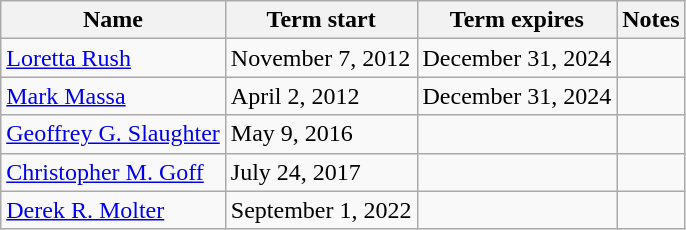<table class="wikitable">
<tr>
<th>Name</th>
<th>Term start</th>
<th>Term expires</th>
<th>Notes</th>
</tr>
<tr>
<td><a href='#'>Loretta Rush</a></td>
<td>November 7, 2012</td>
<td>December 31, 2024</td>
<td></td>
</tr>
<tr>
<td><a href='#'>Mark Massa</a></td>
<td>April 2, 2012</td>
<td>December 31, 2024</td>
<td></td>
</tr>
<tr>
<td><a href='#'>Geoffrey G. Slaughter</a></td>
<td>May 9, 2016</td>
<td></td>
<td></td>
</tr>
<tr>
<td><a href='#'>Christopher M. Goff</a></td>
<td>July 24, 2017</td>
<td></td>
<td></td>
</tr>
<tr>
<td><a href='#'>Derek R. Molter</a></td>
<td>September 1, 2022</td>
<td></td>
<td></td>
</tr>
</table>
